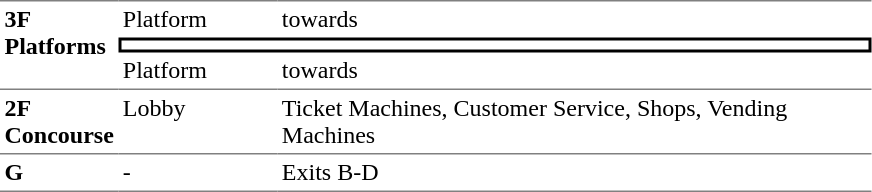<table table border=0 cellspacing=0 cellpadding=3>
<tr>
<td style="border-top:solid 1px gray;" rowspan=3 valign=top><strong>3F<br>Platforms</strong></td>
<td style="border-top:solid 1px gray;" valign=top>Platform</td>
<td style="border-top:solid 1px gray;" valign=top>  towards  </td>
</tr>
<tr>
<td style="border-right:solid 2px black;border-left:solid 2px black;border-top:solid 2px black;border-bottom:solid 2px black;text-align:center;" colspan=2></td>
</tr>
<tr>
<td>Platform</td>
<td>  towards   </td>
</tr>
<tr>
<td style="border-bottom:solid 1px gray; border-top:solid 1px gray;" valign=top width=50><strong>2F<br>Concourse</strong></td>
<td style="border-bottom:solid 1px gray; border-top:solid 1px gray;" valign=top width=100>Lobby</td>
<td style="border-bottom:solid 1px gray; border-top:solid 1px gray;" valign=top width=390>Ticket Machines, Customer Service, Shops, Vending Machines</td>
</tr>
<tr>
<td style="border-bottom:solid 1px gray;" width=50 valign=top><strong>G</strong></td>
<td style="border-bottom:solid 1px gray;" width=100 valign=top>-</td>
<td style="border-bottom:solid 1px gray;" width=390 valign=top>Exits B-D</td>
</tr>
</table>
